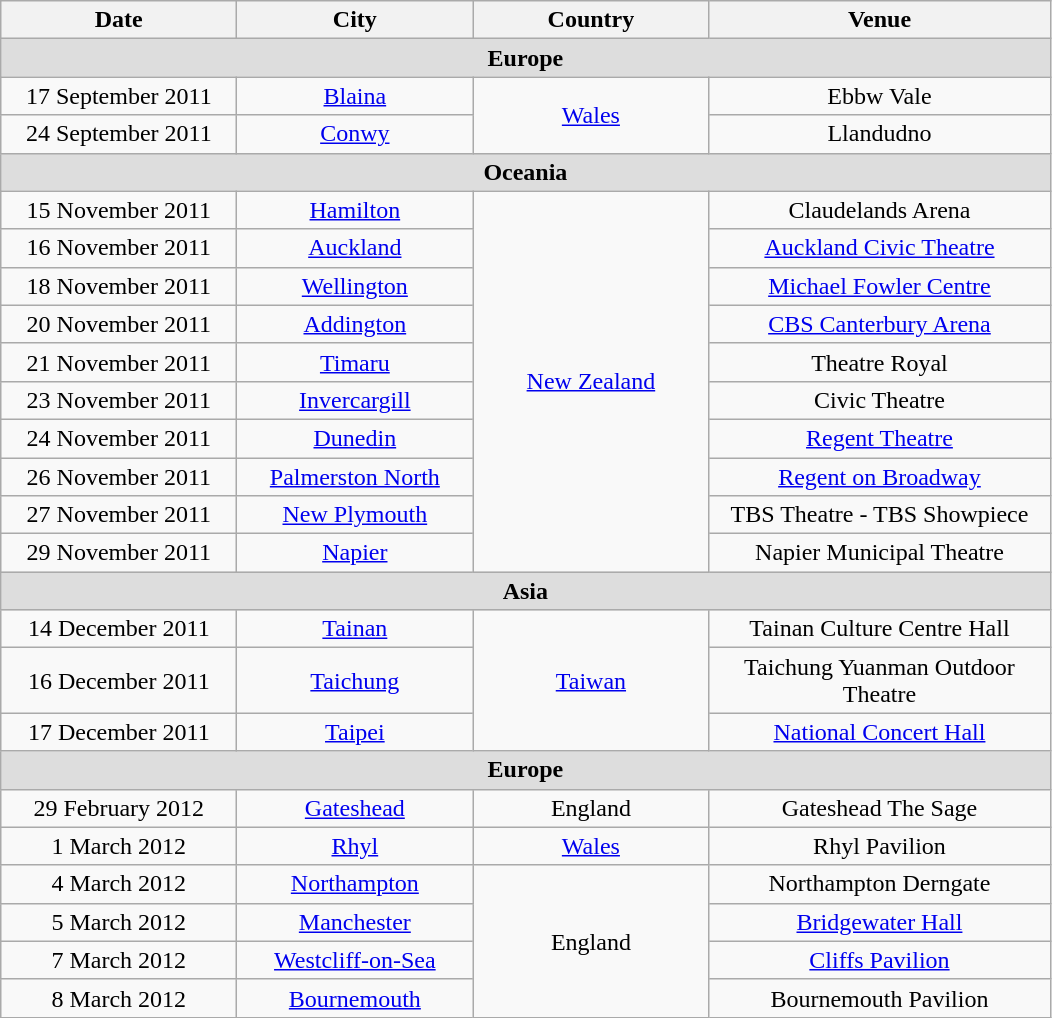<table class="wikitable" style="text-align:center;">
<tr>
<th width="150">Date</th>
<th width="150">City</th>
<th width="150">Country</th>
<th width="220">Venue</th>
</tr>
<tr bgcolor="#DDDDDD">
<td colspan=4><strong>Europe</strong></td>
</tr>
<tr>
<td>17 September 2011</td>
<td><a href='#'>Blaina</a></td>
<td rowspan="2"><a href='#'>Wales</a></td>
<td>Ebbw Vale</td>
</tr>
<tr>
<td>24 September 2011</td>
<td><a href='#'>Conwy</a></td>
<td>Llandudno</td>
</tr>
<tr bgcolor="#DDDDDD">
<td colspan=4><strong>Oceania</strong></td>
</tr>
<tr>
<td>15 November 2011</td>
<td><a href='#'>Hamilton</a></td>
<td rowspan="10"><a href='#'>New Zealand</a></td>
<td>Claudelands Arena</td>
</tr>
<tr>
<td>16 November 2011</td>
<td><a href='#'>Auckland</a></td>
<td><a href='#'>Auckland Civic Theatre</a></td>
</tr>
<tr>
<td>18 November 2011</td>
<td><a href='#'>Wellington</a></td>
<td><a href='#'>Michael Fowler Centre</a></td>
</tr>
<tr>
<td>20 November 2011</td>
<td><a href='#'>Addington</a></td>
<td><a href='#'>CBS Canterbury Arena</a></td>
</tr>
<tr>
<td>21 November 2011</td>
<td><a href='#'>Timaru</a></td>
<td>Theatre Royal</td>
</tr>
<tr>
<td>23 November 2011</td>
<td><a href='#'>Invercargill</a></td>
<td>Civic Theatre</td>
</tr>
<tr>
<td>24 November 2011</td>
<td><a href='#'>Dunedin</a></td>
<td><a href='#'>Regent Theatre</a></td>
</tr>
<tr>
<td>26 November 2011</td>
<td><a href='#'>Palmerston North</a></td>
<td><a href='#'>Regent on Broadway</a></td>
</tr>
<tr>
<td>27 November 2011</td>
<td><a href='#'>New Plymouth</a></td>
<td>TBS Theatre - TBS Showpiece</td>
</tr>
<tr>
<td>29 November 2011</td>
<td><a href='#'>Napier</a></td>
<td>Napier Municipal Theatre</td>
</tr>
<tr bgcolor="#DDDDDD">
<td colspan=4><strong>Asia</strong></td>
</tr>
<tr>
<td>14 December 2011</td>
<td><a href='#'>Tainan</a></td>
<td rowspan="3"><a href='#'>Taiwan</a></td>
<td>Tainan Culture Centre Hall</td>
</tr>
<tr>
<td>16 December 2011</td>
<td><a href='#'>Taichung</a></td>
<td>Taichung Yuanman Outdoor Theatre</td>
</tr>
<tr>
<td>17 December 2011</td>
<td><a href='#'>Taipei</a></td>
<td><a href='#'>National Concert Hall</a></td>
</tr>
<tr bgcolor="#DDDDDD">
<td colspan=4><strong>Europe</strong></td>
</tr>
<tr>
<td>29 February 2012</td>
<td><a href='#'>Gateshead</a></td>
<td>England</td>
<td>Gateshead The Sage</td>
</tr>
<tr>
<td>1 March 2012</td>
<td><a href='#'>Rhyl</a></td>
<td><a href='#'>Wales</a></td>
<td>Rhyl Pavilion</td>
</tr>
<tr>
<td>4 March 2012</td>
<td><a href='#'>Northampton</a></td>
<td rowspan="4">England</td>
<td>Northampton Derngate</td>
</tr>
<tr>
<td>5 March 2012</td>
<td><a href='#'>Manchester</a></td>
<td><a href='#'>Bridgewater Hall</a></td>
</tr>
<tr>
<td>7 March 2012</td>
<td><a href='#'>Westcliff-on-Sea</a></td>
<td><a href='#'>Cliffs Pavilion</a></td>
</tr>
<tr>
<td>8 March 2012</td>
<td><a href='#'>Bournemouth</a></td>
<td>Bournemouth Pavilion</td>
</tr>
</table>
